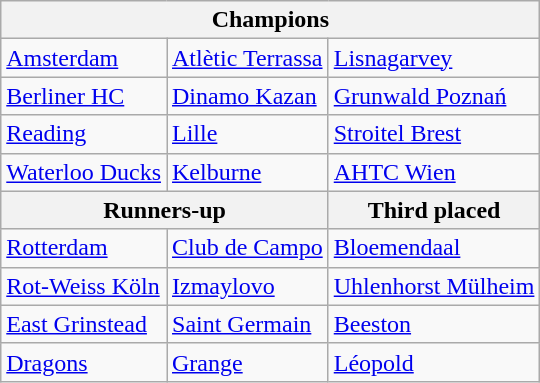<table class="wikitable">
<tr>
<th colspan=3>Champions</th>
</tr>
<tr>
<td> <a href='#'>Amsterdam</a></td>
<td> <a href='#'>Atlètic Terrassa</a></td>
<td> <a href='#'>Lisnagarvey</a></td>
</tr>
<tr>
<td> <a href='#'>Berliner HC</a></td>
<td> <a href='#'>Dinamo Kazan</a></td>
<td> <a href='#'>Grunwald Poznań</a></td>
</tr>
<tr>
<td> <a href='#'>Reading</a></td>
<td> <a href='#'>Lille</a></td>
<td> <a href='#'>Stroitel Brest</a></td>
</tr>
<tr>
<td> <a href='#'>Waterloo Ducks</a></td>
<td> <a href='#'>Kelburne</a></td>
<td> <a href='#'>AHTC Wien</a></td>
</tr>
<tr>
<th colspan=2>Runners-up</th>
<th>Third placed</th>
</tr>
<tr>
<td> <a href='#'>Rotterdam</a></td>
<td> <a href='#'>Club de Campo</a></td>
<td> <a href='#'>Bloemendaal</a></td>
</tr>
<tr>
<td> <a href='#'>Rot-Weiss Köln</a></td>
<td> <a href='#'>Izmaylovo</a></td>
<td> <a href='#'>Uhlenhorst Mülheim</a></td>
</tr>
<tr>
<td> <a href='#'>East Grinstead</a></td>
<td> <a href='#'>Saint Germain</a></td>
<td> <a href='#'>Beeston</a></td>
</tr>
<tr>
<td> <a href='#'>Dragons</a></td>
<td> <a href='#'>Grange</a></td>
<td> <a href='#'>Léopold</a></td>
</tr>
</table>
